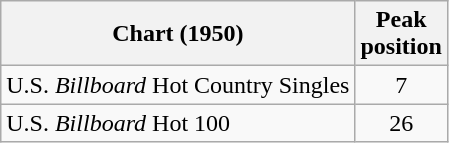<table class="wikitable sortable">
<tr>
<th>Chart (1950)</th>
<th>Peak<br>position</th>
</tr>
<tr>
<td>U.S. <em>Billboard</em> Hot Country Singles</td>
<td align="center">7</td>
</tr>
<tr>
<td>U.S. <em>Billboard</em> Hot 100</td>
<td align="center">26</td>
</tr>
</table>
